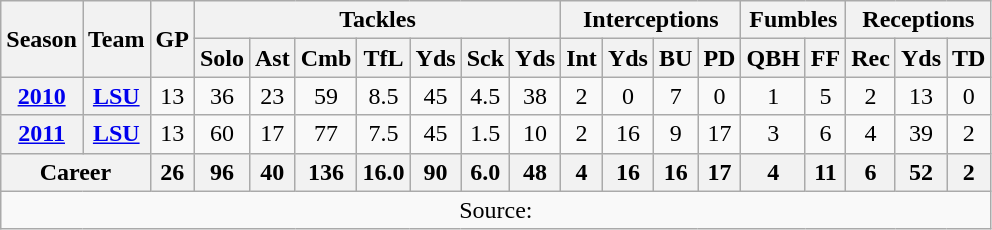<table class=wikitable style="text-align:center;">
<tr>
<th rowspan="2">Season</th>
<th rowspan="2">Team</th>
<th rowspan="2">GP</th>
<th colspan="7">Tackles</th>
<th colspan="4">Interceptions</th>
<th colspan="2">Fumbles</th>
<th colspan="3">Receptions</th>
</tr>
<tr>
<th>Solo</th>
<th>Ast</th>
<th>Cmb</th>
<th>TfL</th>
<th>Yds</th>
<th>Sck</th>
<th>Yds</th>
<th>Int</th>
<th>Yds</th>
<th>BU</th>
<th>PD</th>
<th>QBH</th>
<th>FF</th>
<th>Rec</th>
<th>Yds</th>
<th>TD</th>
</tr>
<tr>
<th><a href='#'>2010</a></th>
<th><a href='#'>LSU</a></th>
<td>13</td>
<td>36</td>
<td>23</td>
<td>59</td>
<td>8.5</td>
<td>45</td>
<td>4.5</td>
<td>38</td>
<td>2</td>
<td>0</td>
<td>7</td>
<td>0</td>
<td>1</td>
<td>5</td>
<td>2</td>
<td>13</td>
<td>0</td>
</tr>
<tr>
<th><a href='#'>2011</a></th>
<th><a href='#'>LSU</a></th>
<td>13</td>
<td>60</td>
<td>17</td>
<td>77</td>
<td>7.5</td>
<td>45</td>
<td>1.5</td>
<td>10</td>
<td>2</td>
<td>16</td>
<td>9</td>
<td>17</td>
<td>3</td>
<td>6</td>
<td>4</td>
<td>39</td>
<td>2</td>
</tr>
<tr>
<th colspan="2">Career</th>
<th>26</th>
<th>96</th>
<th>40</th>
<th>136</th>
<th>16.0</th>
<th>90</th>
<th>6.0</th>
<th>48</th>
<th>4</th>
<th>16</th>
<th>16</th>
<th>17</th>
<th>4</th>
<th>11</th>
<th>6</th>
<th>52</th>
<th>2</th>
</tr>
<tr>
<td colspan="19">Source:</td>
</tr>
</table>
